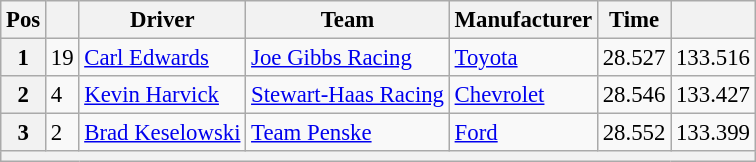<table class="wikitable" style="font-size:95%">
<tr>
<th>Pos</th>
<th></th>
<th>Driver</th>
<th>Team</th>
<th>Manufacturer</th>
<th>Time</th>
<th></th>
</tr>
<tr>
<th>1</th>
<td>19</td>
<td><a href='#'>Carl Edwards</a></td>
<td><a href='#'>Joe Gibbs Racing</a></td>
<td><a href='#'>Toyota</a></td>
<td>28.527</td>
<td>133.516</td>
</tr>
<tr>
<th>2</th>
<td>4</td>
<td><a href='#'>Kevin Harvick</a></td>
<td><a href='#'>Stewart-Haas Racing</a></td>
<td><a href='#'>Chevrolet</a></td>
<td>28.546</td>
<td>133.427</td>
</tr>
<tr>
<th>3</th>
<td>2</td>
<td><a href='#'>Brad Keselowski</a></td>
<td><a href='#'>Team Penske</a></td>
<td><a href='#'>Ford</a></td>
<td>28.552</td>
<td>133.399</td>
</tr>
<tr>
<th colspan="7"></th>
</tr>
</table>
